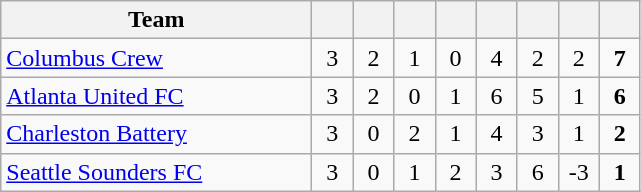<table class="wikitable" style="text-align: center;">
<tr>
<th width="200">Team</th>
<th width="20"></th>
<th width="20"></th>
<th width="20"></th>
<th width="20"></th>
<th width="20"></th>
<th width="20"></th>
<th width="20"></th>
<th width="20"></th>
</tr>
<tr>
<td style="text-align:left;"><a href='#'>Columbus Crew</a></td>
<td>3</td>
<td>2</td>
<td>1</td>
<td>0</td>
<td>4</td>
<td>2</td>
<td>2</td>
<td><strong>7</strong></td>
</tr>
<tr>
<td style="text-align:left;"><a href='#'>Atlanta United FC</a></td>
<td>3</td>
<td>2</td>
<td>0</td>
<td>1</td>
<td>6</td>
<td>5</td>
<td>1</td>
<td><strong>6</strong></td>
</tr>
<tr>
<td style="text-align:left;"><a href='#'>Charleston Battery</a></td>
<td>3</td>
<td>0</td>
<td>2</td>
<td>1</td>
<td>4</td>
<td>3</td>
<td>1</td>
<td><strong>2</strong></td>
</tr>
<tr>
<td style="text-align:left;"><a href='#'>Seattle Sounders FC</a></td>
<td>3</td>
<td>0</td>
<td>1</td>
<td>2</td>
<td>3</td>
<td>6</td>
<td>-3</td>
<td><strong>1</strong></td>
</tr>
</table>
